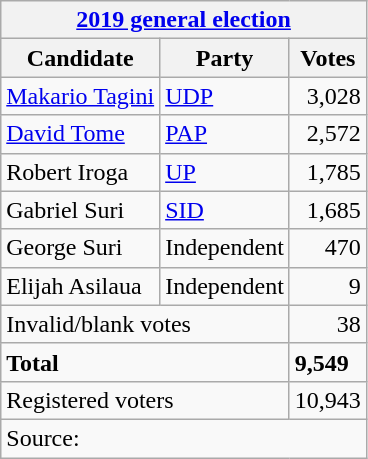<table class=wikitable style=text-align:left>
<tr>
<th colspan=3><a href='#'>2019 general election</a></th>
</tr>
<tr>
<th>Candidate</th>
<th>Party</th>
<th>Votes</th>
</tr>
<tr>
<td><a href='#'>Makario Tagini</a></td>
<td><a href='#'>UDP</a></td>
<td align=right>3,028</td>
</tr>
<tr>
<td><a href='#'>David Tome</a></td>
<td><a href='#'>PAP</a></td>
<td align=right>2,572</td>
</tr>
<tr>
<td>Robert Iroga</td>
<td><a href='#'>UP</a></td>
<td align=right>1,785</td>
</tr>
<tr>
<td>Gabriel Suri</td>
<td><a href='#'>SID</a></td>
<td align=right>1,685</td>
</tr>
<tr>
<td>George Suri</td>
<td>Independent</td>
<td align=right>470</td>
</tr>
<tr>
<td>Elijah Asilaua</td>
<td>Independent</td>
<td align="right">9</td>
</tr>
<tr>
<td colspan=2>Invalid/blank votes</td>
<td align=right>38</td>
</tr>
<tr>
<td colspan=2><strong>Total</strong></td>
<td><strong>9,549 </strong></td>
</tr>
<tr>
<td colspan=2>Registered voters</td>
<td>10,943</td>
</tr>
<tr>
<td colspan=3>Source: </td>
</tr>
</table>
